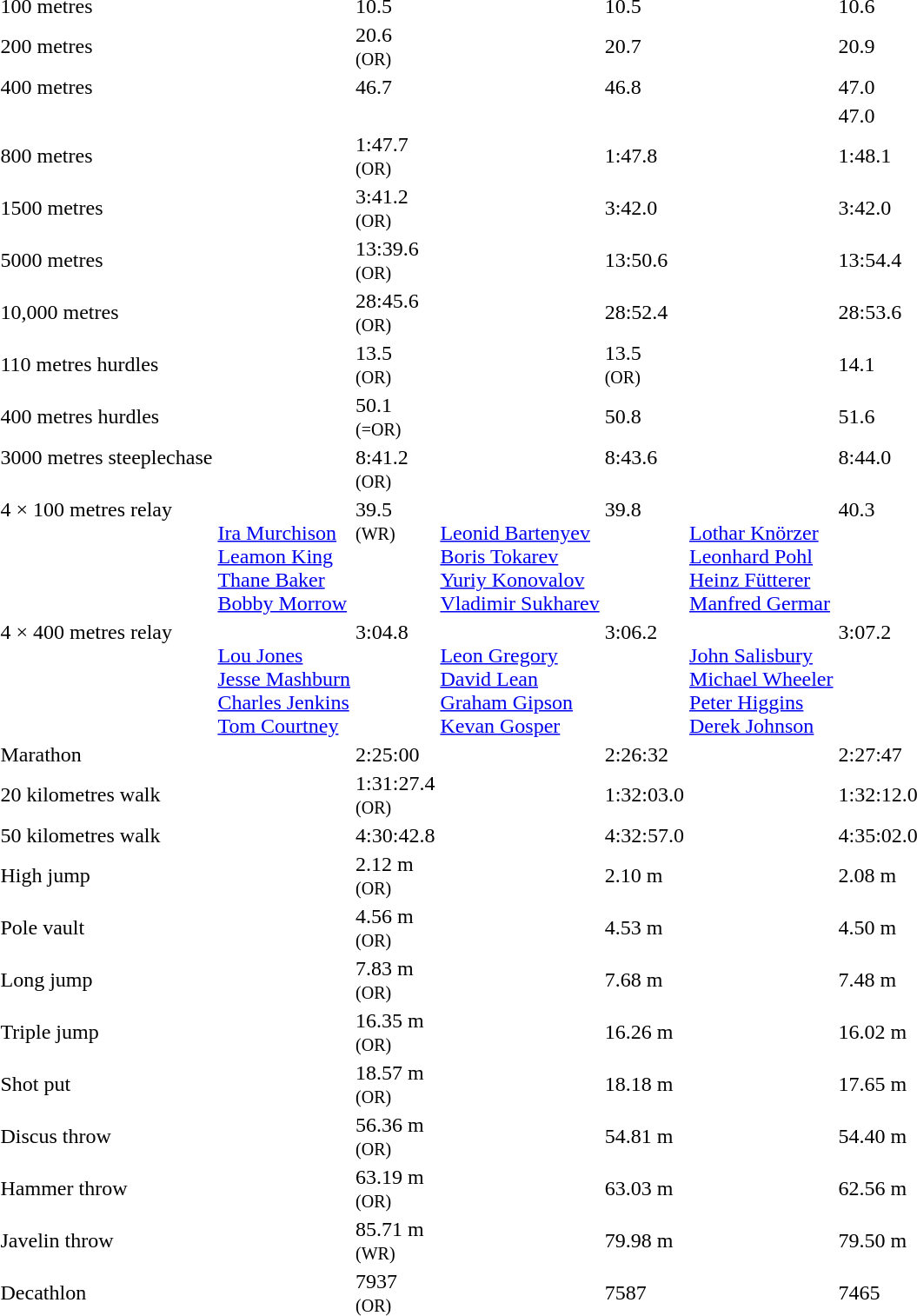<table>
<tr>
<td>100 metres<br></td>
<td></td>
<td>10.5</td>
<td></td>
<td>10.5</td>
<td></td>
<td>10.6</td>
</tr>
<tr>
<td>200 metres<br></td>
<td></td>
<td>20.6<br><small>(OR)</small></td>
<td></td>
<td>20.7</td>
<td></td>
<td>20.9</td>
</tr>
<tr valign="top">
<td rowspan=2>400 metres<br></td>
<td rowspan=2></td>
<td rowspan=2>46.7</td>
<td rowspan=2></td>
<td rowspan=2>46.8</td>
<td></td>
<td>47.0</td>
</tr>
<tr>
<td></td>
<td>47.0</td>
</tr>
<tr>
<td>800 metres<br></td>
<td></td>
<td>1:47.7<br><small>(OR)</small></td>
<td></td>
<td>1:47.8</td>
<td></td>
<td>1:48.1</td>
</tr>
<tr>
<td>1500 metres<br></td>
<td></td>
<td>3:41.2<br><small>(OR)</small></td>
<td></td>
<td>3:42.0</td>
<td></td>
<td>3:42.0</td>
</tr>
<tr>
<td>5000 metres<br></td>
<td></td>
<td>13:39.6<br><small>(OR)</small></td>
<td></td>
<td>13:50.6</td>
<td></td>
<td>13:54.4</td>
</tr>
<tr>
<td>10,000 metres<br></td>
<td></td>
<td>28:45.6<br><small>(OR)</small></td>
<td></td>
<td>28:52.4</td>
<td></td>
<td>28:53.6</td>
</tr>
<tr>
<td>110 metres hurdles<br></td>
<td></td>
<td>13.5<br><small>(OR)</small></td>
<td></td>
<td>13.5<br><small>(OR)</small></td>
<td></td>
<td>14.1</td>
</tr>
<tr>
<td>400 metres hurdles<br></td>
<td></td>
<td>50.1<br><small>(=OR)</small></td>
<td></td>
<td>50.8</td>
<td></td>
<td>51.6</td>
</tr>
<tr valign="top">
<td>3000 metres steeplechase<br></td>
<td></td>
<td>8:41.2<br><small>(OR)</small></td>
<td></td>
<td>8:43.6</td>
<td></td>
<td>8:44.0</td>
</tr>
<tr valign="top">
<td>4 × 100 metres relay<br></td>
<td><br><a href='#'>Ira Murchison</a><br><a href='#'>Leamon King</a><br><a href='#'>Thane Baker</a><br><a href='#'>Bobby Morrow</a></td>
<td>39.5<br><small>(WR)</small></td>
<td><br><a href='#'>Leonid Bartenyev</a><br><a href='#'>Boris Tokarev</a><br><a href='#'>Yuriy Konovalov</a><br><a href='#'>Vladimir Sukharev</a></td>
<td>39.8</td>
<td><br><a href='#'>Lothar Knörzer</a><br><a href='#'>Leonhard Pohl</a><br><a href='#'>Heinz Fütterer</a><br><a href='#'>Manfred Germar</a></td>
<td>40.3</td>
</tr>
<tr valign="top">
<td>4 × 400 metres relay<br></td>
<td><br><a href='#'>Lou Jones</a><br><a href='#'>Jesse Mashburn</a><br><a href='#'>Charles Jenkins</a><br><a href='#'>Tom Courtney</a></td>
<td>3:04.8</td>
<td><br><a href='#'>Leon Gregory</a><br><a href='#'>David Lean</a><br><a href='#'>Graham Gipson</a><br><a href='#'>Kevan Gosper</a></td>
<td>3:06.2</td>
<td><br><a href='#'>John Salisbury</a><br><a href='#'>Michael Wheeler</a><br><a href='#'>Peter Higgins</a><br><a href='#'>Derek Johnson</a></td>
<td>3:07.2</td>
</tr>
<tr>
<td>Marathon<br></td>
<td></td>
<td>2:25:00</td>
<td></td>
<td>2:26:32</td>
<td></td>
<td>2:27:47</td>
</tr>
<tr>
<td>20 kilometres walk<br></td>
<td></td>
<td>1:31:27.4<br><small>(OR)</small></td>
<td></td>
<td>1:32:03.0</td>
<td></td>
<td>1:32:12.0</td>
</tr>
<tr>
<td>50 kilometres walk<br></td>
<td></td>
<td>4:30:42.8</td>
<td></td>
<td>4:32:57.0</td>
<td></td>
<td>4:35:02.0</td>
</tr>
<tr>
<td>High jump<br></td>
<td></td>
<td>2.12 m<br><small>(OR)</small></td>
<td></td>
<td>2.10 m</td>
<td></td>
<td>2.08 m</td>
</tr>
<tr>
<td>Pole vault<br></td>
<td></td>
<td>4.56 m<br><small>(OR)</small></td>
<td></td>
<td>4.53 m</td>
<td></td>
<td>4.50 m</td>
</tr>
<tr>
<td>Long jump<br></td>
<td></td>
<td>7.83 m<br><small>(OR)</small></td>
<td></td>
<td>7.68 m</td>
<td></td>
<td>7.48 m</td>
</tr>
<tr>
<td>Triple jump<br></td>
<td></td>
<td>16.35 m<br><small>(OR)</small></td>
<td></td>
<td>16.26 m</td>
<td></td>
<td>16.02 m</td>
</tr>
<tr>
<td>Shot put<br></td>
<td></td>
<td>18.57 m<br><small>(OR)</small></td>
<td></td>
<td>18.18 m</td>
<td></td>
<td>17.65 m</td>
</tr>
<tr>
<td>Discus throw<br></td>
<td></td>
<td>56.36 m<br><small>(OR)</small></td>
<td></td>
<td>54.81 m</td>
<td></td>
<td>54.40 m</td>
</tr>
<tr>
<td>Hammer throw<br></td>
<td></td>
<td>63.19 m<br><small>(OR)</small></td>
<td></td>
<td>63.03 m</td>
<td></td>
<td>62.56 m</td>
</tr>
<tr>
<td>Javelin throw<br></td>
<td></td>
<td>85.71 m<br><small>(WR)</small></td>
<td></td>
<td>79.98 m</td>
<td></td>
<td>79.50 m</td>
</tr>
<tr>
<td>Decathlon<br></td>
<td></td>
<td>7937<br><small>(OR)</small></td>
<td></td>
<td>7587</td>
<td></td>
<td>7465</td>
</tr>
</table>
